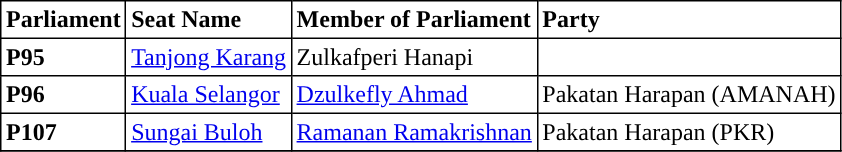<table class="toccolours sortable" border="1" cellpadding="3" style="border-collapse:collapse; text-align: left;">
<tr>
<th align="center">Parliament</th>
<th>Seat Name</th>
<th>Member of Parliament</th>
<th>Party</th>
</tr>
<tr>
<th align="left">P95</th>
<td><a href='#'>Tanjong Karang</a></td>
<td>Zulkafperi Hanapi</td>
<td></td>
</tr>
<tr>
<th align="left">P96</th>
<td><a href='#'>Kuala Selangor</a></td>
<td><a href='#'>Dzulkefly Ahmad</a></td>
<td>Pakatan Harapan (AMANAH)</td>
</tr>
<tr>
<th align="left">P107</th>
<td><a href='#'>Sungai Buloh</a></td>
<td><a href='#'>Ramanan Ramakrishnan</a></td>
<td>Pakatan Harapan (PKR)</td>
</tr>
<tr>
</tr>
</table>
